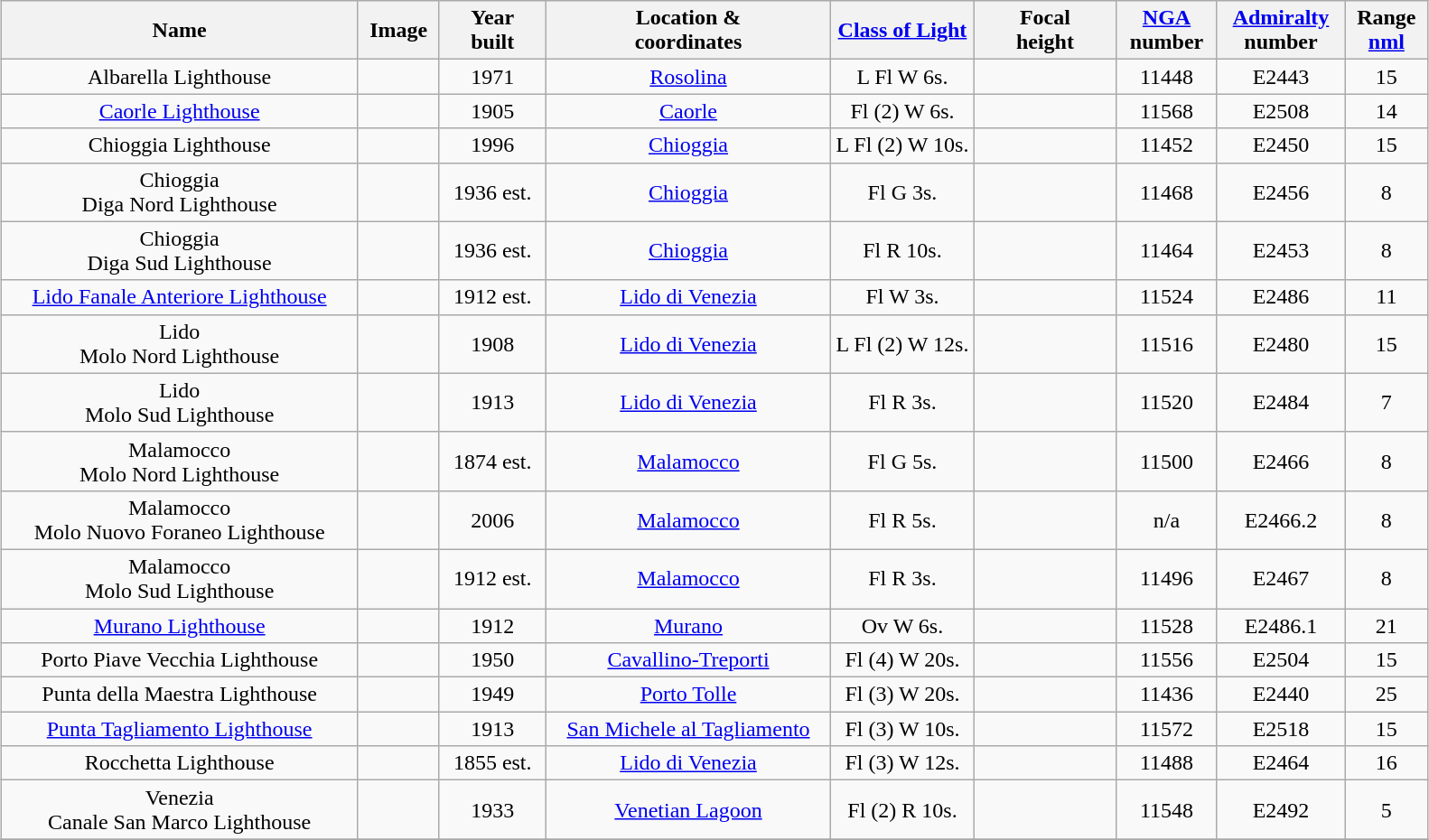<table class="wikitable sortable" style="margin:auto;text-align:center">
<tr>
<th width="25%">Name</th>
<th>Image</th>
<th>Year<br>built</th>
<th width="20%">Location &<br> coordinates</th>
<th width="10%"><a href='#'>Class of Light</a></th>
<th width="10%">Focal<br>height</th>
<th><a href='#'>NGA</a><br>number</th>
<th><a href='#'>Admiralty</a><br>number</th>
<th>Range<br><a href='#'>nml</a></th>
</tr>
<tr>
<td>Albarella Lighthouse</td>
<td></td>
<td>1971</td>
<td><a href='#'>Rosolina</a><br></td>
<td>L Fl W 6s.</td>
<td></td>
<td>11448</td>
<td>E2443</td>
<td>15</td>
</tr>
<tr>
<td><a href='#'>Caorle Lighthouse</a></td>
<td></td>
<td>1905</td>
<td><a href='#'>Caorle</a><br></td>
<td>Fl (2) W 6s.</td>
<td></td>
<td>11568</td>
<td>E2508</td>
<td>14</td>
</tr>
<tr>
<td>Chioggia Lighthouse</td>
<td></td>
<td>1996</td>
<td><a href='#'>Chioggia</a><br></td>
<td>L Fl (2) W 10s.</td>
<td></td>
<td>11452</td>
<td>E2450</td>
<td>15</td>
</tr>
<tr>
<td>Chioggia<br>Diga Nord Lighthouse</td>
<td></td>
<td>1936 est.</td>
<td><a href='#'>Chioggia</a><br></td>
<td>Fl G 3s.</td>
<td></td>
<td>11468</td>
<td>E2456</td>
<td>8</td>
</tr>
<tr>
<td>Chioggia<br>Diga Sud Lighthouse</td>
<td></td>
<td>1936 est.</td>
<td><a href='#'>Chioggia</a><br></td>
<td>Fl R 10s.</td>
<td></td>
<td>11464</td>
<td>E2453</td>
<td>8</td>
</tr>
<tr>
<td><a href='#'>Lido Fanale Anteriore Lighthouse</a></td>
<td></td>
<td>1912 est.</td>
<td><a href='#'>Lido di Venezia</a><br></td>
<td>Fl W 3s.</td>
<td></td>
<td>11524</td>
<td>E2486</td>
<td>11</td>
</tr>
<tr>
<td>Lido<br>Molo Nord Lighthouse</td>
<td></td>
<td>1908</td>
<td><a href='#'>Lido di Venezia</a><br></td>
<td>L Fl (2) W 12s.</td>
<td></td>
<td>11516</td>
<td>E2480</td>
<td>15</td>
</tr>
<tr>
<td>Lido<br>Molo Sud Lighthouse</td>
<td></td>
<td>1913</td>
<td><a href='#'>Lido di Venezia</a><br></td>
<td>Fl R 3s.</td>
<td></td>
<td>11520</td>
<td>E2484</td>
<td>7</td>
</tr>
<tr>
<td>Malamocco<br>Molo Nord Lighthouse</td>
<td></td>
<td>1874 est.</td>
<td><a href='#'>Malamocco</a><br></td>
<td>Fl G 5s.</td>
<td></td>
<td>11500</td>
<td>E2466</td>
<td>8</td>
</tr>
<tr>
<td>Malamocco<br>Molo Nuovo Foraneo Lighthouse</td>
<td></td>
<td>2006</td>
<td><a href='#'>Malamocco</a><br></td>
<td>Fl R 5s.</td>
<td></td>
<td>n/a</td>
<td>E2466.2</td>
<td>8</td>
</tr>
<tr>
<td>Malamocco<br>Molo Sud Lighthouse</td>
<td></td>
<td>1912 est.</td>
<td><a href='#'>Malamocco</a><br></td>
<td>Fl R 3s.</td>
<td></td>
<td>11496</td>
<td>E2467</td>
<td>8</td>
</tr>
<tr>
<td><a href='#'>Murano Lighthouse</a></td>
<td></td>
<td>1912</td>
<td><a href='#'>Murano</a><br></td>
<td>Ov W 6s.</td>
<td></td>
<td>11528</td>
<td>E2486.1</td>
<td>21</td>
</tr>
<tr>
<td>Porto Piave Vecchia Lighthouse</td>
<td></td>
<td>1950</td>
<td><a href='#'>Cavallino-Treporti</a><br></td>
<td>Fl (4) W 20s.</td>
<td></td>
<td>11556</td>
<td>E2504</td>
<td>15</td>
</tr>
<tr>
<td>Punta della Maestra Lighthouse</td>
<td></td>
<td>1949</td>
<td><a href='#'>Porto Tolle</a><br></td>
<td>Fl (3) W 20s.</td>
<td></td>
<td>11436</td>
<td>E2440</td>
<td>25</td>
</tr>
<tr>
<td><a href='#'>Punta Tagliamento Lighthouse</a></td>
<td></td>
<td>1913</td>
<td><a href='#'>San Michele al Tagliamento</a><br></td>
<td>Fl (3) W 10s.</td>
<td></td>
<td>11572</td>
<td>E2518</td>
<td>15</td>
</tr>
<tr>
<td>Rocchetta Lighthouse</td>
<td></td>
<td>1855 est.</td>
<td><a href='#'>Lido di Venezia</a><br></td>
<td>Fl (3) W 12s.</td>
<td></td>
<td>11488</td>
<td>E2464</td>
<td>16</td>
</tr>
<tr>
<td>Venezia<br>Canale San Marco Lighthouse</td>
<td></td>
<td>1933</td>
<td><a href='#'>Venetian Lagoon</a><br></td>
<td>Fl (2) R 10s.</td>
<td></td>
<td>11548</td>
<td>E2492</td>
<td>5</td>
</tr>
<tr>
</tr>
</table>
